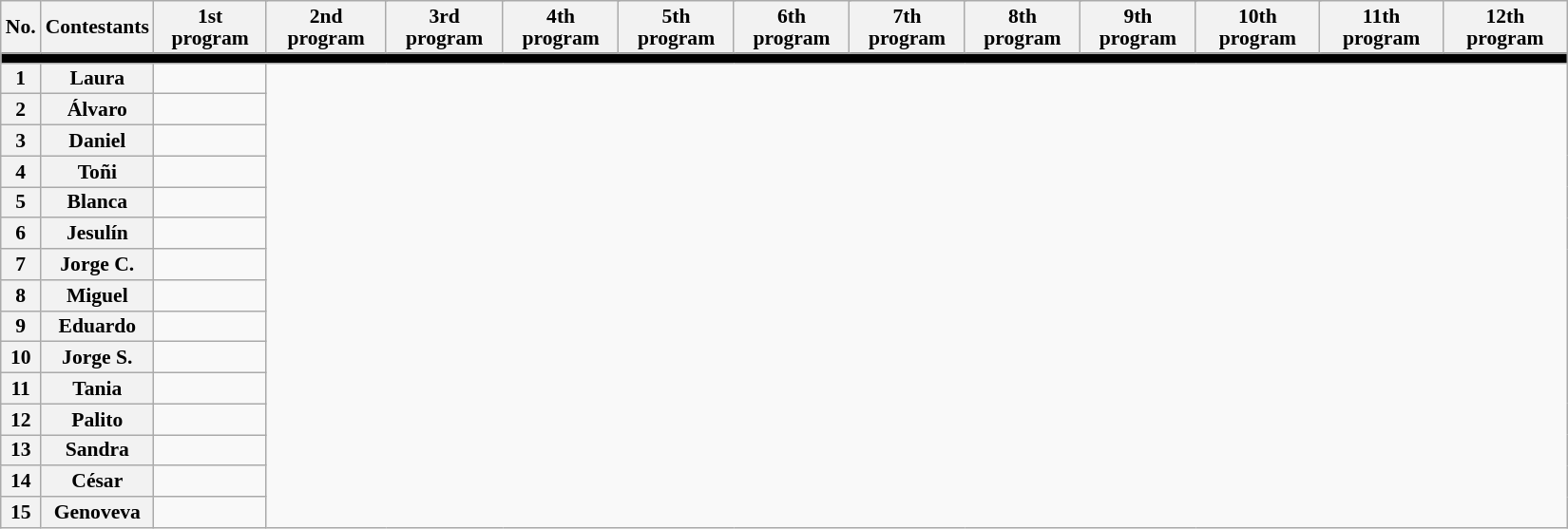<table class="wikitable" style="text-align:center; width:1100px; font-size:90%; line-height:15px">
<tr>
<th>No.</th>
<th>Contestants</th>
<th colspan=3>1st program</th>
<th colspan=3>2nd program</th>
<th colspan=3>3rd program</th>
<th colspan=3>4th program</th>
<th colspan=3>5th program</th>
<th colspan=3>6th program</th>
<th colspan=3>7th program</th>
<th colspan=3>8th program</th>
<th colspan=3>9th program</th>
<th colspan=3>10th program</th>
<th colspan=3>11th program</th>
<th colspan=3>12th program</th>
</tr>
<tr>
<td style="background:black" colspan=38></td>
</tr>
<tr>
<th>1</th>
<th>Laura</th>
<td></td>
</tr>
<tr>
<th>2</th>
<th>Álvaro</th>
<td></td>
</tr>
<tr>
<th>3</th>
<th>Daniel</th>
<td></td>
</tr>
<tr>
<th>4</th>
<th>Toñi</th>
<td></td>
</tr>
<tr>
<th>5</th>
<th>Blanca</th>
<td></td>
</tr>
<tr>
<th>6</th>
<th>Jesulín</th>
<td></td>
</tr>
<tr>
<th>7</th>
<th>Jorge C.</th>
<td></td>
</tr>
<tr>
<th>8</th>
<th>Miguel</th>
<td></td>
</tr>
<tr>
<th>9</th>
<th>Eduardo</th>
<td></td>
</tr>
<tr>
<th>10</th>
<th>Jorge S.</th>
<td></td>
</tr>
<tr>
<th>11</th>
<th>Tania</th>
<td></td>
</tr>
<tr>
<th>12</th>
<th>Palito</th>
<td></td>
</tr>
<tr>
<th>13</th>
<th>Sandra</th>
<td></td>
</tr>
<tr>
<th>14</th>
<th>César</th>
<td></td>
</tr>
<tr>
<th>15</th>
<th>Genoveva</th>
<td></td>
</tr>
</table>
